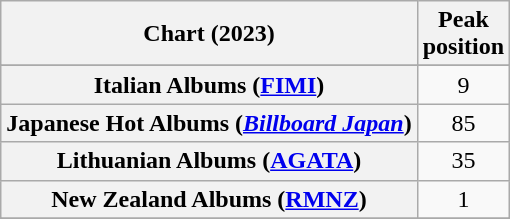<table class="wikitable sortable plainrowheaders" style="text-align:center">
<tr>
<th scope="col">Chart (2023)</th>
<th scope="col">Peak<br>position</th>
</tr>
<tr>
</tr>
<tr>
</tr>
<tr>
</tr>
<tr>
</tr>
<tr>
</tr>
<tr>
</tr>
<tr>
</tr>
<tr>
</tr>
<tr>
</tr>
<tr>
</tr>
<tr>
</tr>
<tr>
<th scope="row">Italian Albums (<a href='#'>FIMI</a>)</th>
<td>9</td>
</tr>
<tr>
<th scope="row">Japanese Hot Albums (<em><a href='#'>Billboard Japan</a></em>)</th>
<td>85</td>
</tr>
<tr>
<th scope="row">Lithuanian Albums (<a href='#'>AGATA</a>)</th>
<td>35</td>
</tr>
<tr>
<th scope="row">New Zealand Albums (<a href='#'>RMNZ</a>)</th>
<td>1</td>
</tr>
<tr>
</tr>
<tr>
</tr>
<tr>
</tr>
<tr>
</tr>
<tr>
</tr>
<tr>
</tr>
<tr>
</tr>
<tr>
</tr>
<tr>
</tr>
</table>
